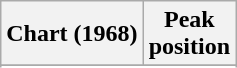<table class="wikitable plainrowheaders sortable" style="text-align:left;">
<tr>
<th scope="col">Chart (1968)</th>
<th scope="col">Peak<br>position</th>
</tr>
<tr>
</tr>
<tr>
</tr>
<tr>
</tr>
<tr>
</tr>
</table>
